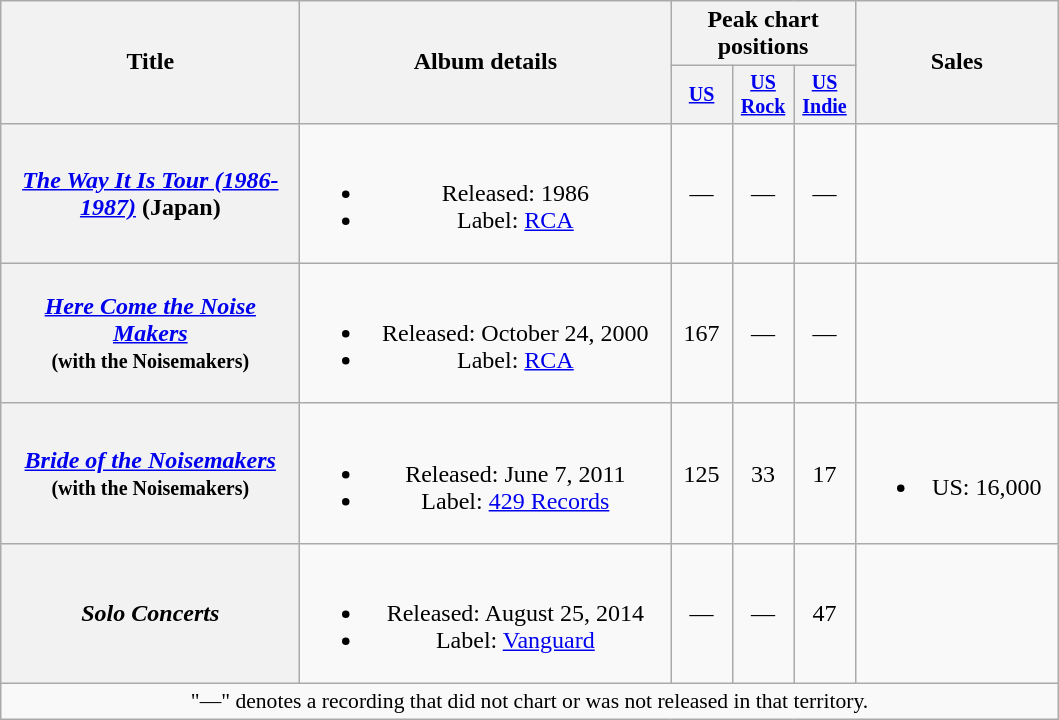<table class="wikitable plainrowheaders" style="text-align:center;">
<tr>
<th scope="col" rowspan="2" style="width:12em;">Title</th>
<th scope="col" rowspan="2" style="width:15em;">Album details</th>
<th scope="col" colspan="3">Peak chart positions</th>
<th scope="col" rowspan="2" style="width:8em;">Sales</th>
</tr>
<tr style="font-size:smaller;">
<th scope="col" style="width:2.6em;"><a href='#'>US</a><br></th>
<th scope="col" style="width:2.6em;"><a href='#'>US<br>Rock</a><br></th>
<th scope="col" style="width:2.6em;"><a href='#'>US<br>Indie</a><br></th>
</tr>
<tr>
<th scope="row"><em><a href='#'>The Way It Is Tour (1986-1987)</a></em> (Japan)</th>
<td><br><ul><li>Released: 1986</li><li>Label: <a href='#'>RCA</a></li></ul></td>
<td>—</td>
<td>—</td>
<td>—</td>
<td></td>
</tr>
<tr>
<th scope="row"><em><a href='#'>Here Come the Noise Makers</a></em> <br> <small>(with the Noisemakers)</small></th>
<td><br><ul><li>Released: October 24, 2000</li><li>Label: <a href='#'>RCA</a></li></ul></td>
<td>167</td>
<td>—</td>
<td>—</td>
<td></td>
</tr>
<tr>
<th scope="row"><em><a href='#'>Bride of the Noisemakers</a></em><br> <small> (with the Noisemakers)</small></th>
<td><br><ul><li>Released: June 7, 2011</li><li>Label: <a href='#'>429 Records</a></li></ul></td>
<td>125</td>
<td>33</td>
<td>17</td>
<td><br><ul><li>US: 16,000</li></ul></td>
</tr>
<tr>
<th scope="row"><em>Solo Concerts</em></th>
<td><br><ul><li>Released: August 25, 2014</li><li>Label: <a href='#'>Vanguard</a></li></ul></td>
<td>—</td>
<td>—</td>
<td>47</td>
<td></td>
</tr>
<tr>
<td colspan="7" style="font-size:90%">"—" denotes a recording that did not chart or was not released in that territory.</td>
</tr>
</table>
